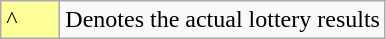<table class="wikitable">
<tr>
<td style="background-color:#FFFF99; border:1px solid #aaaaaa; width:2em">^</td>
<td>Denotes the actual lottery results</td>
</tr>
</table>
